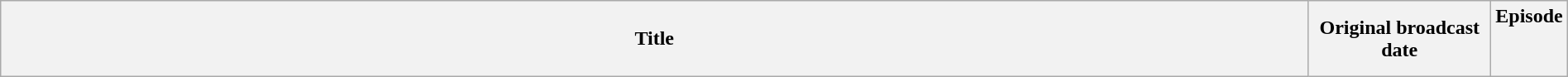<table class="wikitable plainrowheaders" style="width:100%; margin:auto;">
<tr>
<th>Title</th>
<th width="140">Original broadcast date</th>
<th width="40">Episode<br><br><br></th>
</tr>
</table>
